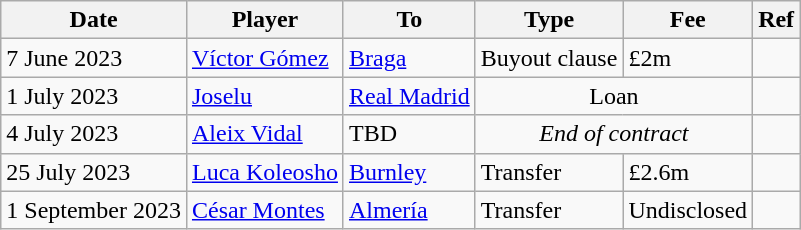<table class="wikitable">
<tr>
<th>Date</th>
<th>Player</th>
<th>To</th>
<th>Type</th>
<th>Fee</th>
<th>Ref</th>
</tr>
<tr>
<td>7 June 2023</td>
<td> <a href='#'>Víctor Gómez</a></td>
<td> <a href='#'>Braga</a></td>
<td>Buyout clause</td>
<td>£2m</td>
<td></td>
</tr>
<tr>
<td>1 July 2023</td>
<td> <a href='#'>Joselu</a></td>
<td><a href='#'>Real Madrid</a></td>
<td colspan=2 align=center>Loan</td>
<td></td>
</tr>
<tr>
<td>4 July 2023</td>
<td> <a href='#'>Aleix Vidal</a></td>
<td>TBD</td>
<td colspan=2 align=center><em>End of contract</em></td>
<td></td>
</tr>
<tr>
<td>25 July 2023</td>
<td> <a href='#'>Luca Koleosho</a></td>
<td> <a href='#'>Burnley</a></td>
<td>Transfer</td>
<td>£2.6m</td>
<td></td>
</tr>
<tr>
<td>1 September 2023</td>
<td> <a href='#'>César Montes</a></td>
<td><a href='#'>Almería</a></td>
<td>Transfer</td>
<td>Undisclosed</td>
<td></td>
</tr>
</table>
